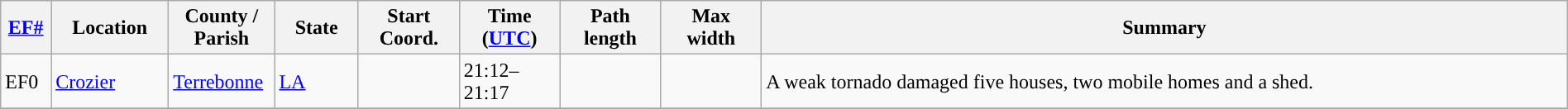<table class="wikitable sortable" style="width:100%;">
<tr>
<th scope="col"  style="width:3%; text-align:center;"><a href='#'>EF#</a></th>
<th scope="col"  style="width:7%; text-align:center;" class="unsortable">Location</th>
<th scope="col"  style="width:6%; text-align:center;" class="unsortable">County / Parish</th>
<th scope="col"  style="width:5%; text-align:center;">State</th>
<th scope="col"  style="width:6%; text-align:center;">Start Coord.</th>
<th scope="col"  style="width:6%; text-align:center;">Time (<a href='#'>UTC</a>)</th>
<th scope="col"  style="width:6%; text-align:center;">Path length</th>
<th scope="col"  style="width:6%; text-align:center;">Max width</th>
<th scope="col" class="unsortable" style="width:48%; text-align:center;">Summary</th>
</tr>
<tr>
<td>EF0</td>
<td><a href='#'>Crozier</a></td>
<td><a href='#'>Terrebonne</a></td>
<td><a href='#'>LA</a></td>
<td></td>
<td>21:12–21:17</td>
<td></td>
<td></td>
<td>A weak tornado damaged five houses, two mobile homes and a shed.</td>
</tr>
<tr>
</tr>
</table>
